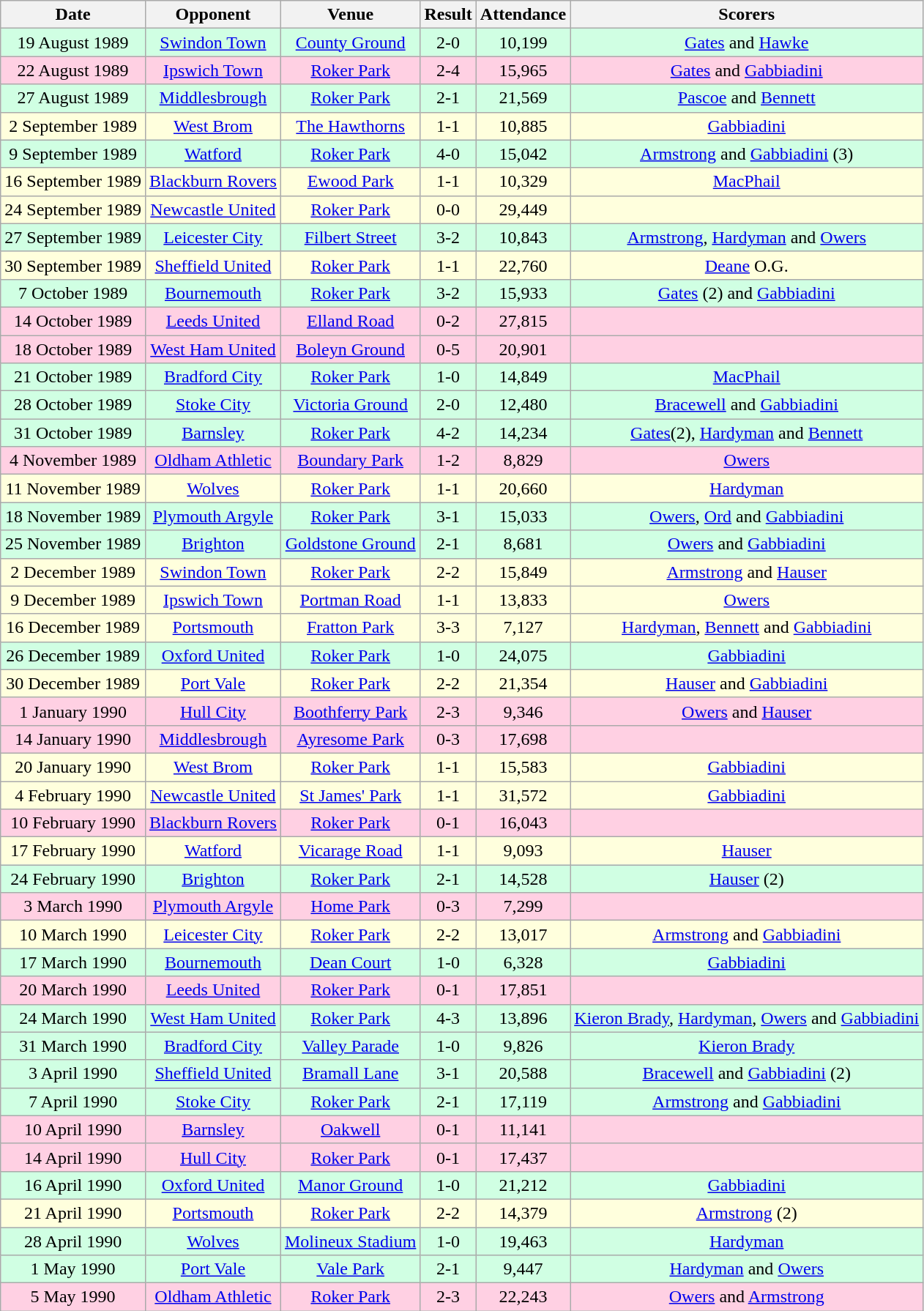<table class="wikitable sortable" style="font-size:100%; text-align:center">
<tr>
<th>Date</th>
<th>Opponent</th>
<th>Venue</th>
<th>Result</th>
<th>Attendance</th>
<th>Scorers</th>
</tr>
<tr style="background-color: #d0ffe3;">
<td>19 August 1989</td>
<td><a href='#'>Swindon Town</a></td>
<td><a href='#'>County Ground</a></td>
<td>2-0</td>
<td>10,199</td>
<td><a href='#'>Gates</a> and <a href='#'>Hawke</a></td>
</tr>
<tr style="background-color: #ffd0e3;">
<td>22 August 1989</td>
<td><a href='#'>Ipswich Town</a></td>
<td><a href='#'>Roker Park</a></td>
<td>2-4</td>
<td>15,965</td>
<td><a href='#'>Gates</a> and <a href='#'>Gabbiadini</a></td>
</tr>
<tr style="background-color: #d0ffe3;">
<td>27 August 1989</td>
<td><a href='#'>Middlesbrough</a></td>
<td><a href='#'>Roker Park</a></td>
<td>2-1</td>
<td>21,569</td>
<td><a href='#'>Pascoe</a> and <a href='#'>Bennett</a></td>
</tr>
<tr style="background-color: #ffffdd;">
<td>2 September 1989</td>
<td><a href='#'>West Brom</a></td>
<td><a href='#'>The Hawthorns</a></td>
<td>1-1</td>
<td>10,885</td>
<td><a href='#'>Gabbiadini</a></td>
</tr>
<tr style="background-color: #d0ffe3;">
<td>9 September 1989</td>
<td><a href='#'>Watford</a></td>
<td><a href='#'>Roker Park</a></td>
<td>4-0</td>
<td>15,042</td>
<td><a href='#'>Armstrong</a> and <a href='#'>Gabbiadini</a> (3)</td>
</tr>
<tr style="background-color: #ffffdd;">
<td>16 September 1989</td>
<td><a href='#'>Blackburn Rovers</a></td>
<td><a href='#'>Ewood Park</a></td>
<td>1-1</td>
<td>10,329</td>
<td><a href='#'>MacPhail</a></td>
</tr>
<tr style="background-color: #ffffdd;">
<td>24 September 1989</td>
<td><a href='#'>Newcastle United</a></td>
<td><a href='#'>Roker Park</a></td>
<td>0-0</td>
<td>29,449</td>
<td></td>
</tr>
<tr style="background-color: #d0ffe3;">
<td>27 September 1989</td>
<td><a href='#'>Leicester City</a></td>
<td><a href='#'>Filbert Street</a></td>
<td>3-2</td>
<td>10,843</td>
<td><a href='#'>Armstrong</a>, <a href='#'>Hardyman</a> and <a href='#'>Owers</a></td>
</tr>
<tr style="background-color: #ffffdd;">
<td>30 September 1989</td>
<td><a href='#'>Sheffield United</a></td>
<td><a href='#'>Roker Park</a></td>
<td>1-1</td>
<td>22,760</td>
<td><a href='#'>Deane</a> O.G.</td>
</tr>
<tr style="background-color: #d0ffe3;">
<td>7 October 1989</td>
<td><a href='#'>Bournemouth</a></td>
<td><a href='#'>Roker Park</a></td>
<td>3-2</td>
<td>15,933</td>
<td><a href='#'>Gates</a> (2) and <a href='#'>Gabbiadini</a></td>
</tr>
<tr style="background-color: #ffd0e3;">
<td>14 October 1989</td>
<td><a href='#'>Leeds United</a></td>
<td><a href='#'>Elland Road</a></td>
<td>0-2</td>
<td>27,815</td>
<td></td>
</tr>
<tr style="background-color: #ffd0e3;">
<td>18 October 1989</td>
<td><a href='#'>West Ham United</a></td>
<td><a href='#'>Boleyn Ground</a></td>
<td>0-5</td>
<td>20,901</td>
<td></td>
</tr>
<tr style="background-color: #d0ffe3;">
<td>21 October 1989</td>
<td><a href='#'>Bradford City</a></td>
<td><a href='#'>Roker Park</a></td>
<td>1-0</td>
<td>14,849</td>
<td><a href='#'>MacPhail</a></td>
</tr>
<tr style="background-color: #d0ffe3;">
<td>28 October 1989</td>
<td><a href='#'>Stoke City</a></td>
<td><a href='#'>Victoria Ground</a></td>
<td>2-0</td>
<td>12,480</td>
<td><a href='#'>Bracewell</a> and <a href='#'>Gabbiadini</a></td>
</tr>
<tr style="background-color: #d0ffe3;">
<td>31 October 1989</td>
<td><a href='#'>Barnsley</a></td>
<td><a href='#'>Roker Park</a></td>
<td>4-2</td>
<td>14,234</td>
<td><a href='#'>Gates</a>(2), <a href='#'>Hardyman</a> and <a href='#'>Bennett</a></td>
</tr>
<tr style="background-color: #ffd0e3;">
<td>4 November 1989</td>
<td><a href='#'>Oldham Athletic</a></td>
<td><a href='#'>Boundary Park</a></td>
<td>1-2</td>
<td>8,829</td>
<td><a href='#'>Owers</a></td>
</tr>
<tr style="background-color: #ffffdd;">
<td>11 November 1989</td>
<td><a href='#'>Wolves</a></td>
<td><a href='#'>Roker Park</a></td>
<td>1-1</td>
<td>20,660</td>
<td><a href='#'>Hardyman</a></td>
</tr>
<tr style="background-color: #d0ffe3;">
<td>18 November 1989</td>
<td><a href='#'>Plymouth Argyle</a></td>
<td><a href='#'>Roker Park</a></td>
<td>3-1</td>
<td>15,033</td>
<td><a href='#'>Owers</a>, <a href='#'>Ord</a> and <a href='#'>Gabbiadini</a></td>
</tr>
<tr style="background-color: #d0ffe3;">
<td>25 November 1989</td>
<td><a href='#'>Brighton</a></td>
<td><a href='#'>Goldstone Ground</a></td>
<td>2-1</td>
<td>8,681</td>
<td><a href='#'>Owers</a> and <a href='#'>Gabbiadini</a></td>
</tr>
<tr style="background-color: #ffffdd;">
<td>2 December 1989</td>
<td><a href='#'>Swindon Town</a></td>
<td><a href='#'>Roker Park</a></td>
<td>2-2</td>
<td>15,849</td>
<td><a href='#'>Armstrong</a> and <a href='#'>Hauser</a></td>
</tr>
<tr style="background-color: #ffffdd;">
<td>9 December 1989</td>
<td><a href='#'>Ipswich Town</a></td>
<td><a href='#'>Portman Road</a></td>
<td>1-1</td>
<td>13,833</td>
<td><a href='#'>Owers</a></td>
</tr>
<tr style="background-color: #ffffdd;">
<td>16 December 1989</td>
<td><a href='#'>Portsmouth</a></td>
<td><a href='#'>Fratton Park</a></td>
<td>3-3</td>
<td>7,127</td>
<td><a href='#'>Hardyman</a>, <a href='#'>Bennett</a> and <a href='#'>Gabbiadini</a></td>
</tr>
<tr style="background-color: #d0ffe3;">
<td>26 December 1989</td>
<td><a href='#'>Oxford United</a></td>
<td><a href='#'>Roker Park</a></td>
<td>1-0</td>
<td>24,075</td>
<td><a href='#'>Gabbiadini</a></td>
</tr>
<tr style="background-color: #ffffdd;">
<td>30 December 1989</td>
<td><a href='#'>Port Vale</a></td>
<td><a href='#'>Roker Park</a></td>
<td>2-2</td>
<td>21,354</td>
<td><a href='#'>Hauser</a> and <a href='#'>Gabbiadini</a></td>
</tr>
<tr style="background-color: #ffd0e3;">
<td>1 January 1990</td>
<td><a href='#'>Hull City</a></td>
<td><a href='#'>Boothferry Park</a></td>
<td>2-3</td>
<td>9,346</td>
<td><a href='#'>Owers</a> and <a href='#'>Hauser</a></td>
</tr>
<tr style="background-color: #ffd0e3;">
<td>14 January 1990</td>
<td><a href='#'>Middlesbrough</a></td>
<td><a href='#'>Ayresome Park</a></td>
<td>0-3</td>
<td>17,698</td>
<td></td>
</tr>
<tr style="background-color: #ffffdd;">
<td>20 January 1990</td>
<td><a href='#'>West Brom</a></td>
<td><a href='#'>Roker Park</a></td>
<td>1-1</td>
<td>15,583</td>
<td><a href='#'>Gabbiadini</a></td>
</tr>
<tr style="background-color: #ffffdd;">
<td>4 February 1990</td>
<td><a href='#'>Newcastle United</a></td>
<td><a href='#'>St James' Park</a></td>
<td>1-1</td>
<td>31,572</td>
<td><a href='#'>Gabbiadini</a></td>
</tr>
<tr style="background-color: #ffd0e3;">
<td>10 February 1990</td>
<td><a href='#'>Blackburn Rovers</a></td>
<td><a href='#'>Roker Park</a></td>
<td>0-1</td>
<td>16,043</td>
<td></td>
</tr>
<tr style="background-color: #ffffdd;">
<td>17 February 1990</td>
<td><a href='#'>Watford</a></td>
<td><a href='#'>Vicarage Road</a></td>
<td>1-1</td>
<td>9,093</td>
<td><a href='#'>Hauser</a></td>
</tr>
<tr style="background-color: #d0ffe3;">
<td>24 February 1990</td>
<td><a href='#'>Brighton</a></td>
<td><a href='#'>Roker Park</a></td>
<td>2-1</td>
<td>14,528</td>
<td><a href='#'>Hauser</a> (2)</td>
</tr>
<tr style="background-color: #ffd0e3;">
<td>3 March 1990</td>
<td><a href='#'>Plymouth Argyle</a></td>
<td><a href='#'>Home Park</a></td>
<td>0-3</td>
<td>7,299</td>
<td></td>
</tr>
<tr style="background-color: #ffffdd;">
<td>10 March 1990</td>
<td><a href='#'>Leicester City</a></td>
<td><a href='#'>Roker Park</a></td>
<td>2-2</td>
<td>13,017</td>
<td><a href='#'>Armstrong</a> and <a href='#'>Gabbiadini</a></td>
</tr>
<tr style="background-color: #d0ffe3;">
<td>17 March 1990</td>
<td><a href='#'>Bournemouth</a></td>
<td><a href='#'>Dean Court</a></td>
<td>1-0</td>
<td>6,328</td>
<td><a href='#'>Gabbiadini</a></td>
</tr>
<tr style="background-color: #ffd0e3;">
<td>20 March 1990</td>
<td><a href='#'>Leeds United</a></td>
<td><a href='#'>Roker Park</a></td>
<td>0-1</td>
<td>17,851</td>
<td></td>
</tr>
<tr style="background-color: #d0ffe3;">
<td>24 March 1990</td>
<td><a href='#'>West Ham United</a></td>
<td><a href='#'>Roker Park</a></td>
<td>4-3</td>
<td>13,896</td>
<td><a href='#'>Kieron Brady</a>, <a href='#'>Hardyman</a>, <a href='#'>Owers</a> and <a href='#'>Gabbiadini</a></td>
</tr>
<tr style="background-color: #d0ffe3;">
<td>31 March 1990</td>
<td><a href='#'>Bradford City</a></td>
<td><a href='#'>Valley Parade</a></td>
<td>1-0</td>
<td>9,826</td>
<td><a href='#'>Kieron Brady</a></td>
</tr>
<tr style="background-color: #d0ffe3;">
<td>3 April 1990</td>
<td><a href='#'>Sheffield United</a></td>
<td><a href='#'>Bramall Lane</a></td>
<td>3-1</td>
<td>20,588</td>
<td><a href='#'>Bracewell</a> and <a href='#'>Gabbiadini</a> (2)</td>
</tr>
<tr style="background-color: #d0ffe3;">
<td>7 April 1990</td>
<td><a href='#'>Stoke City</a></td>
<td><a href='#'>Roker Park</a></td>
<td>2-1</td>
<td>17,119</td>
<td><a href='#'>Armstrong</a> and <a href='#'>Gabbiadini</a></td>
</tr>
<tr style="background-color: #ffd0e3;">
<td>10 April 1990</td>
<td><a href='#'>Barnsley</a></td>
<td><a href='#'>Oakwell</a></td>
<td>0-1</td>
<td>11,141</td>
<td></td>
</tr>
<tr style="background-color: #ffd0e3;">
<td>14 April 1990</td>
<td><a href='#'>Hull City</a></td>
<td><a href='#'>Roker Park</a></td>
<td>0-1</td>
<td>17,437</td>
<td></td>
</tr>
<tr style="background-color: #d0ffe3;">
<td>16 April 1990</td>
<td><a href='#'>Oxford United</a></td>
<td><a href='#'>Manor Ground</a></td>
<td>1-0</td>
<td>21,212</td>
<td><a href='#'>Gabbiadini</a></td>
</tr>
<tr style="background-color: #ffffdd;">
<td>21 April 1990</td>
<td><a href='#'>Portsmouth</a></td>
<td><a href='#'>Roker Park</a></td>
<td>2-2</td>
<td>14,379</td>
<td><a href='#'>Armstrong</a> (2)</td>
</tr>
<tr style="background-color: #d0ffe3;">
<td>28 April 1990</td>
<td><a href='#'>Wolves</a></td>
<td><a href='#'>Molineux Stadium</a></td>
<td>1-0</td>
<td>19,463</td>
<td><a href='#'>Hardyman</a></td>
</tr>
<tr style="background-color: #d0ffe3;">
<td>1 May 1990</td>
<td><a href='#'>Port Vale</a></td>
<td><a href='#'>Vale Park</a></td>
<td>2-1</td>
<td>9,447</td>
<td><a href='#'>Hardyman</a> and <a href='#'>Owers</a></td>
</tr>
<tr style="background-color: #ffd0e3;">
<td>5 May 1990</td>
<td><a href='#'>Oldham Athletic</a></td>
<td><a href='#'>Roker Park</a></td>
<td>2-3</td>
<td>22,243</td>
<td><a href='#'>Owers</a> and <a href='#'>Armstrong</a></td>
</tr>
</table>
